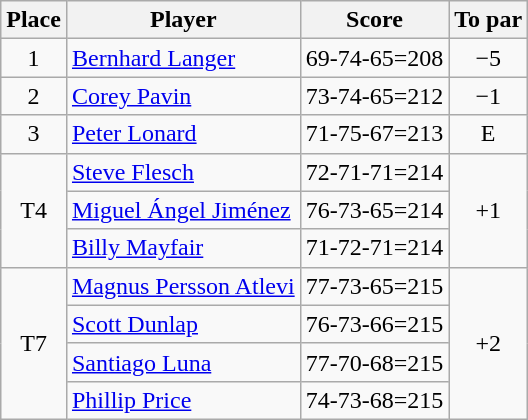<table class="wikitable">
<tr>
<th>Place</th>
<th>Player</th>
<th>Score</th>
<th>To par</th>
</tr>
<tr>
<td align=center>1</td>
<td> <a href='#'>Bernhard Langer</a></td>
<td>69-74-65=208</td>
<td align=center>−5</td>
</tr>
<tr>
<td align=center>2</td>
<td> <a href='#'>Corey Pavin</a></td>
<td>73-74-65=212</td>
<td align=center>−1</td>
</tr>
<tr>
<td align=center>3</td>
<td> <a href='#'>Peter Lonard</a></td>
<td>71-75-67=213</td>
<td align=center>E</td>
</tr>
<tr>
<td rowspan="3" style="text-align:center;">T4</td>
<td> <a href='#'>Steve Flesch</a></td>
<td>72-71-71=214</td>
<td rowspan="3" style="text-align:center;">+1</td>
</tr>
<tr>
<td> <a href='#'>Miguel Ángel Jiménez</a></td>
<td>76-73-65=214</td>
</tr>
<tr>
<td> <a href='#'>Billy Mayfair</a></td>
<td>71-72-71=214</td>
</tr>
<tr>
<td rowspan="4" style="text-align:center;">T7</td>
<td> <a href='#'>Magnus Persson Atlevi</a></td>
<td>77-73-65=215</td>
<td rowspan="4" style="text-align:center;">+2</td>
</tr>
<tr>
<td> <a href='#'>Scott Dunlap</a></td>
<td>76-73-66=215</td>
</tr>
<tr>
<td> <a href='#'>Santiago Luna</a></td>
<td>77-70-68=215</td>
</tr>
<tr>
<td> <a href='#'>Phillip Price</a></td>
<td>74-73-68=215</td>
</tr>
</table>
